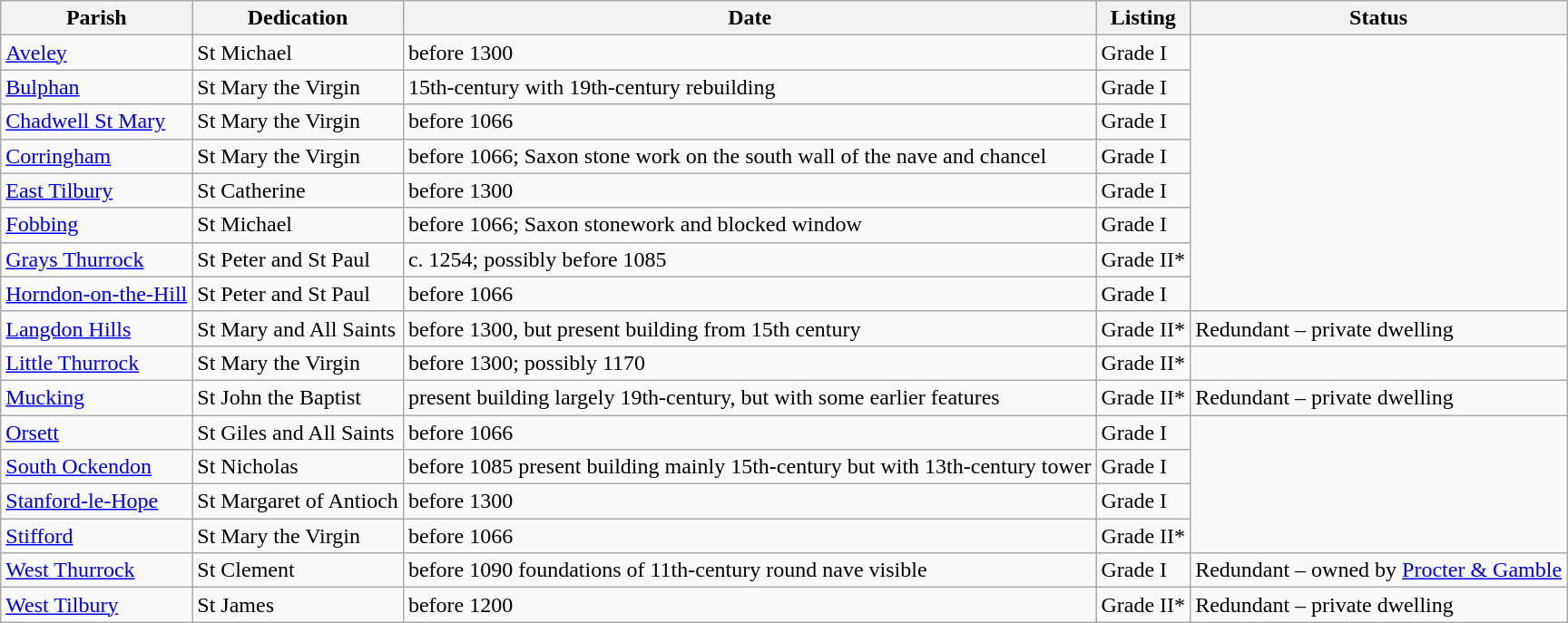<table class="wikitable">
<tr>
<th>Parish</th>
<th>Dedication</th>
<th>Date</th>
<th>Listing</th>
<th>Status</th>
</tr>
<tr>
<td><a href='#'>Aveley</a></td>
<td>St Michael</td>
<td>before 1300</td>
<td>Grade I</td>
</tr>
<tr>
<td><a href='#'>Bulphan</a></td>
<td>St Mary the Virgin</td>
<td>15th-century with 19th-century rebuilding</td>
<td>Grade I</td>
</tr>
<tr>
<td><a href='#'>Chadwell St Mary</a></td>
<td>St Mary the Virgin</td>
<td>before 1066 </td>
<td>Grade I</td>
</tr>
<tr>
<td><a href='#'>Corringham</a></td>
<td>St Mary the Virgin</td>
<td>before 1066; Saxon stone work on the south wall of the nave and chancel</td>
<td>Grade I</td>
</tr>
<tr>
<td><a href='#'>East Tilbury</a></td>
<td>St Catherine</td>
<td>before 1300 </td>
<td>Grade I</td>
</tr>
<tr>
<td><a href='#'>Fobbing</a></td>
<td>St Michael</td>
<td>before 1066; Saxon stonework and blocked window </td>
<td>Grade I</td>
</tr>
<tr>
<td><a href='#'>Grays Thurrock</a></td>
<td>St Peter and St Paul</td>
<td>c. 1254; possibly before 1085</td>
<td>Grade II*</td>
</tr>
<tr>
<td><a href='#'>Horndon-on-the-Hill</a></td>
<td>St Peter and St Paul</td>
<td>before 1066 </td>
<td>Grade I</td>
</tr>
<tr>
<td><a href='#'>Langdon Hills</a></td>
<td>St Mary and All Saints</td>
<td>before 1300, but present building from 15th century</td>
<td>Grade II*</td>
<td>Redundant – private dwelling</td>
</tr>
<tr>
<td><a href='#'>Little Thurrock</a></td>
<td>St Mary the Virgin</td>
<td>before 1300; possibly 1170</td>
<td>Grade II*</td>
</tr>
<tr>
<td><a href='#'>Mucking</a></td>
<td>St John the Baptist</td>
<td>present building largely 19th-century, but with some earlier features</td>
<td>Grade II*</td>
<td>Redundant – private dwelling</td>
</tr>
<tr>
<td><a href='#'>Orsett</a></td>
<td>St Giles and All Saints</td>
<td>before 1066 </td>
<td>Grade I</td>
</tr>
<tr>
<td><a href='#'>South Ockendon</a></td>
<td>St Nicholas</td>
<td>before 1085 present building mainly 15th-century but with 13th-century tower</td>
<td>Grade I</td>
</tr>
<tr>
<td><a href='#'>Stanford-le-Hope</a></td>
<td>St Margaret of Antioch</td>
<td>before 1300 </td>
<td>Grade I</td>
</tr>
<tr>
<td><a href='#'>Stifford</a></td>
<td>St Mary the Virgin</td>
<td>before 1066 </td>
<td>Grade II*</td>
</tr>
<tr>
<td><a href='#'>West Thurrock</a></td>
<td>St Clement</td>
<td>before 1090  foundations of 11th-century round nave visible </td>
<td>Grade I</td>
<td>Redundant – owned by <a href='#'>Procter & Gamble</a></td>
</tr>
<tr>
<td><a href='#'>West Tilbury</a></td>
<td>St James</td>
<td>before 1200 </td>
<td>Grade II*</td>
<td>Redundant – private dwelling</td>
</tr>
</table>
